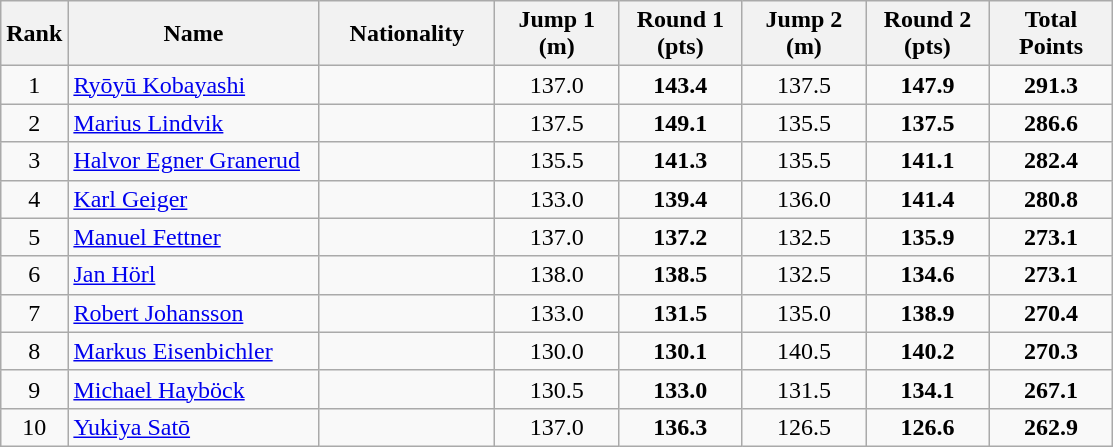<table class="wikitable sortable" style="text-align: center;">
<tr>
<th>Rank</th>
<th width=160>Name</th>
<th width=110>Nationality</th>
<th width=75>Jump 1 (m)</th>
<th width=75>Round 1 (pts)</th>
<th width=75>Jump 2 (m)</th>
<th width=75>Round 2 (pts)</th>
<th width=75>Total Points</th>
</tr>
<tr>
<td>1</td>
<td align=left><a href='#'>Ryōyū Kobayashi</a></td>
<td align=left></td>
<td>137.0</td>
<td><strong>143.4</strong></td>
<td>137.5</td>
<td><strong>147.9</strong></td>
<td><strong>291.3</strong></td>
</tr>
<tr>
<td>2</td>
<td align=left><a href='#'>Marius Lindvik</a></td>
<td align=left></td>
<td>137.5</td>
<td><strong>149.1</strong></td>
<td>135.5</td>
<td><strong>137.5</strong></td>
<td><strong>286.6</strong></td>
</tr>
<tr>
<td>3</td>
<td align=left><a href='#'>Halvor Egner Granerud</a></td>
<td align=left></td>
<td>135.5</td>
<td><strong>141.3</strong></td>
<td>135.5</td>
<td><strong>141.1</strong></td>
<td><strong>282.4</strong></td>
</tr>
<tr>
<td>4</td>
<td align=left><a href='#'>Karl Geiger</a></td>
<td align=left></td>
<td>133.0</td>
<td><strong>139.4</strong></td>
<td>136.0</td>
<td><strong>141.4</strong></td>
<td><strong>280.8</strong></td>
</tr>
<tr>
<td>5</td>
<td align=left><a href='#'>Manuel Fettner</a></td>
<td align=left></td>
<td>137.0</td>
<td><strong>137.2</strong></td>
<td>132.5</td>
<td><strong>135.9</strong></td>
<td><strong>273.1</strong></td>
</tr>
<tr>
<td>6</td>
<td align=left><a href='#'>Jan Hörl</a></td>
<td align=left></td>
<td>138.0</td>
<td><strong>138.5</strong></td>
<td>132.5</td>
<td><strong>134.6</strong></td>
<td><strong>273.1</strong></td>
</tr>
<tr>
<td>7</td>
<td align=left><a href='#'>Robert Johansson</a></td>
<td align=left></td>
<td>133.0</td>
<td><strong>131.5</strong></td>
<td>135.0</td>
<td><strong>138.9</strong></td>
<td><strong>270.4</strong></td>
</tr>
<tr>
<td>8</td>
<td align=left><a href='#'>Markus Eisenbichler</a></td>
<td align=left></td>
<td>130.0</td>
<td><strong>130.1</strong></td>
<td>140.5</td>
<td><strong>140.2</strong></td>
<td><strong>270.3</strong></td>
</tr>
<tr>
<td>9</td>
<td align=left><a href='#'>Michael Hayböck</a></td>
<td align=left></td>
<td>130.5</td>
<td><strong>133.0</strong></td>
<td>131.5</td>
<td><strong>134.1</strong></td>
<td><strong>267.1</strong></td>
</tr>
<tr>
<td>10</td>
<td align=left><a href='#'>Yukiya Satō</a></td>
<td align=left></td>
<td>137.0</td>
<td><strong>136.3</strong></td>
<td>126.5</td>
<td><strong>126.6</strong></td>
<td><strong>262.9</strong></td>
</tr>
</table>
